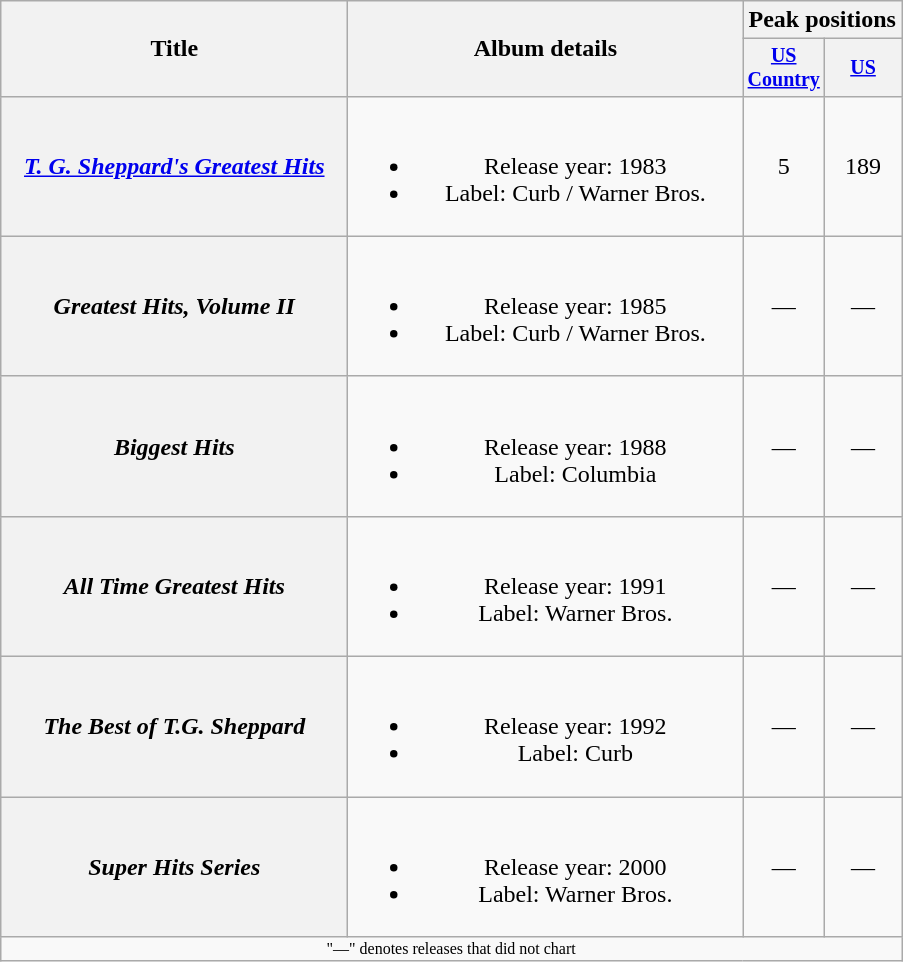<table class="wikitable plainrowheaders" style="text-align:center;">
<tr>
<th rowspan="2" style="width:14em;">Title</th>
<th rowspan="2" style="width:16em;">Album details</th>
<th colspan="2">Peak positions</th>
</tr>
<tr style="font-size:smaller;">
<th width="45"><a href='#'>US Country</a><br></th>
<th width="45"><a href='#'>US</a><br></th>
</tr>
<tr>
<th scope="row"><em><a href='#'>T. G. Sheppard's Greatest Hits</a></em></th>
<td><br><ul><li>Release year: 1983</li><li>Label: Curb / Warner Bros.</li></ul></td>
<td>5</td>
<td>189</td>
</tr>
<tr>
<th scope="row"><em>Greatest Hits, Volume II</em></th>
<td><br><ul><li>Release year: 1985</li><li>Label: Curb / Warner Bros.</li></ul></td>
<td>—</td>
<td>—</td>
</tr>
<tr>
<th scope="row"><em>Biggest Hits</em></th>
<td><br><ul><li>Release year: 1988</li><li>Label: Columbia</li></ul></td>
<td>—</td>
<td>—</td>
</tr>
<tr>
<th scope="row"><em>All Time Greatest Hits</em></th>
<td><br><ul><li>Release year: 1991</li><li>Label: Warner Bros.</li></ul></td>
<td>—</td>
<td>—</td>
</tr>
<tr>
<th scope="row"><em>The Best of T.G. Sheppard</em></th>
<td><br><ul><li>Release year: 1992</li><li>Label: Curb</li></ul></td>
<td>—</td>
<td>—</td>
</tr>
<tr>
<th scope="row"><em>Super Hits Series</em></th>
<td><br><ul><li>Release year: 2000</li><li>Label: Warner Bros.</li></ul></td>
<td>—</td>
<td>—</td>
</tr>
<tr>
<td colspan="4" style="font-size:8pt">"—" denotes releases that did not chart</td>
</tr>
</table>
